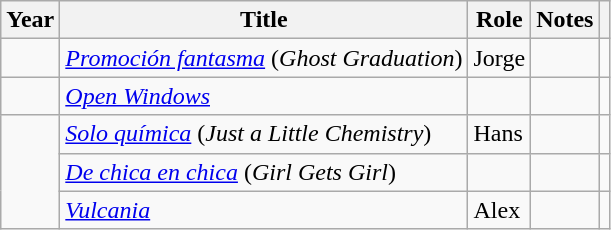<table class="wikitable sortable">
<tr>
<th>Year</th>
<th>Title</th>
<th>Role</th>
<th class = "unsortable">Notes</th>
<th class = "unsortable"></th>
</tr>
<tr>
<td></td>
<td><em><a href='#'>Promoción fantasma</a></em> (<em>Ghost Graduation</em>)</td>
<td>Jorge</td>
<td></td>
<td></td>
</tr>
<tr>
<td></td>
<td><em><a href='#'>Open Windows</a></em></td>
<td></td>
<td></td>
<td></td>
</tr>
<tr>
<td rowspan = "3"></td>
<td><em><a href='#'>Solo química</a></em> (<em>Just a Little Chemistry</em>)</td>
<td>Hans</td>
<td></td>
<td></td>
</tr>
<tr>
<td><em><a href='#'>De chica en chica</a></em> (<em>Girl Gets Girl</em>)</td>
<td></td>
<td></td>
<td></td>
</tr>
<tr>
<td><em><a href='#'>Vulcania</a></em></td>
<td>Alex</td>
<td></td>
<td></td>
</tr>
</table>
